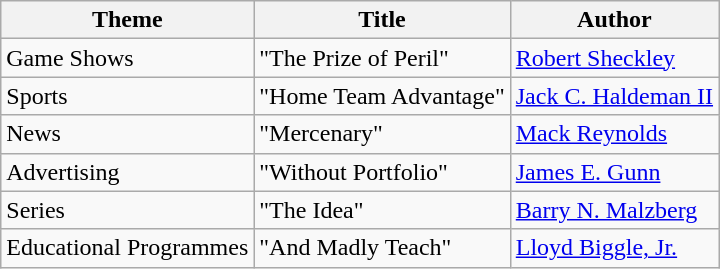<table class="wikitable">
<tr>
<th>Theme</th>
<th>Title</th>
<th>Author</th>
</tr>
<tr>
<td>Game Shows</td>
<td>"The Prize of Peril"</td>
<td><a href='#'>Robert Sheckley</a></td>
</tr>
<tr>
<td>Sports</td>
<td>"Home Team Advantage"</td>
<td><a href='#'>Jack C. Haldeman II</a></td>
</tr>
<tr>
<td>News</td>
<td>"Mercenary"</td>
<td><a href='#'>Mack Reynolds</a></td>
</tr>
<tr>
<td>Advertising</td>
<td>"Without Portfolio"</td>
<td><a href='#'>James E. Gunn</a></td>
</tr>
<tr>
<td>Series</td>
<td>"The Idea"</td>
<td><a href='#'>Barry N. Malzberg</a></td>
</tr>
<tr>
<td>Educational Programmes</td>
<td>"And Madly Teach"</td>
<td><a href='#'>Lloyd Biggle, Jr.</a></td>
</tr>
</table>
